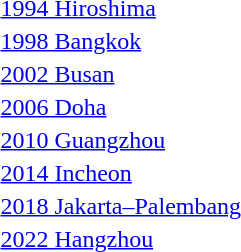<table>
<tr>
<td rowspan=2><a href='#'>1994 Hiroshima</a></td>
<td rowspan=2></td>
<td rowspan=2></td>
<td></td>
</tr>
<tr>
<td></td>
</tr>
<tr>
<td rowspan=2><a href='#'>1998 Bangkok</a></td>
<td rowspan=2></td>
<td rowspan=2></td>
<td></td>
</tr>
<tr>
<td></td>
</tr>
<tr>
<td rowspan=2><a href='#'>2002 Busan</a></td>
<td rowspan=2></td>
<td rowspan=2></td>
<td></td>
</tr>
<tr>
<td></td>
</tr>
<tr>
<td rowspan=2><a href='#'>2006 Doha</a></td>
<td rowspan=2></td>
<td rowspan=2></td>
<td></td>
</tr>
<tr>
<td></td>
</tr>
<tr>
<td rowspan=2><a href='#'>2010 Guangzhou</a></td>
<td rowspan=2></td>
<td rowspan=2></td>
<td></td>
</tr>
<tr>
<td></td>
</tr>
<tr>
<td rowspan=2><a href='#'>2014 Incheon</a></td>
<td rowspan=2></td>
<td rowspan=2></td>
<td></td>
</tr>
<tr>
<td></td>
</tr>
<tr>
<td rowspan=2><a href='#'>2018 Jakarta–Palembang</a></td>
<td rowspan=2></td>
<td rowspan=2></td>
<td></td>
</tr>
<tr>
<td></td>
</tr>
<tr>
<td rowspan=2><a href='#'>2022 Hangzhou</a></td>
<td rowspan=2></td>
<td rowspan=2></td>
<td></td>
</tr>
<tr>
<td></td>
</tr>
</table>
